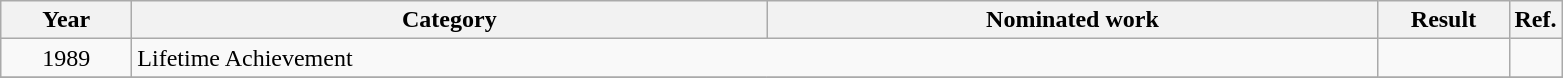<table class=wikitable>
<tr>
<th scope="col" style="width:5em;">Year</th>
<th scope="col" style="width:26em;">Category</th>
<th scope="col" style="width:25em;">Nominated work</th>
<th scope="col" style="width:5em;">Result</th>
<th>Ref.</th>
</tr>
<tr>
<td style="text-align:center;">1989</td>
<td colspan=2>Lifetime Achievement</td>
<td></td>
<td></td>
</tr>
<tr>
</tr>
</table>
